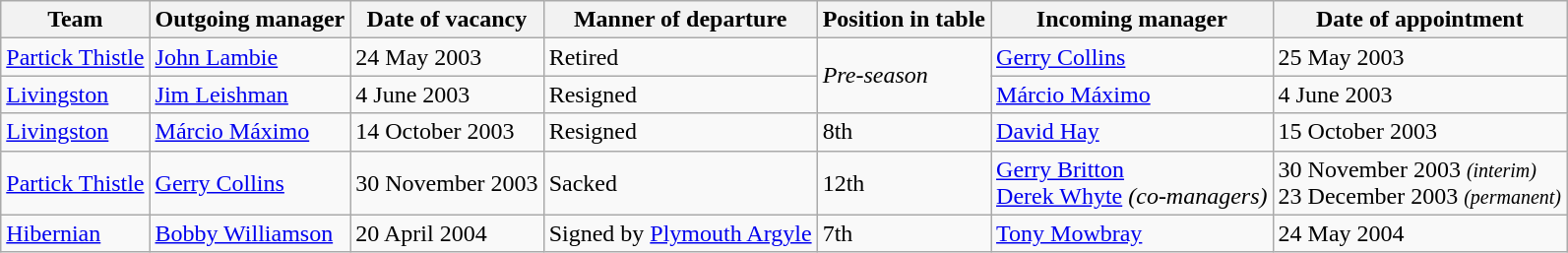<table class="wikitable sortable">
<tr>
<th>Team</th>
<th>Outgoing manager</th>
<th>Date of vacancy</th>
<th>Manner of departure</th>
<th>Position in table</th>
<th>Incoming manager</th>
<th>Date of appointment</th>
</tr>
<tr>
<td><a href='#'>Partick Thistle</a></td>
<td> <a href='#'>John Lambie</a></td>
<td>24 May 2003</td>
<td>Retired</td>
<td rowspan=2><em>Pre-season</em></td>
<td> <a href='#'>Gerry Collins</a></td>
<td>25 May 2003</td>
</tr>
<tr>
<td><a href='#'>Livingston</a></td>
<td> <a href='#'>Jim Leishman</a></td>
<td>4 June 2003</td>
<td>Resigned</td>
<td> <a href='#'>Márcio Máximo</a></td>
<td>4 June 2003</td>
</tr>
<tr>
<td><a href='#'>Livingston</a></td>
<td> <a href='#'>Márcio Máximo</a></td>
<td>14 October 2003</td>
<td>Resigned</td>
<td>8th</td>
<td> <a href='#'>David Hay</a></td>
<td>15 October 2003</td>
</tr>
<tr>
<td><a href='#'>Partick Thistle</a></td>
<td> <a href='#'>Gerry Collins</a></td>
<td>30 November 2003</td>
<td>Sacked</td>
<td>12th</td>
<td> <a href='#'>Gerry Britton</a><br> <a href='#'>Derek Whyte</a> <em>(co-managers)</em></td>
<td>30 November 2003 <small><em>(interim)</em></small><br>23 December 2003 <small><em>(permanent)</em></small></td>
</tr>
<tr>
<td><a href='#'>Hibernian</a></td>
<td> <a href='#'>Bobby Williamson</a></td>
<td>20 April 2004</td>
<td>Signed by <a href='#'>Plymouth Argyle</a></td>
<td>7th</td>
<td> <a href='#'>Tony Mowbray</a></td>
<td>24 May 2004</td>
</tr>
</table>
